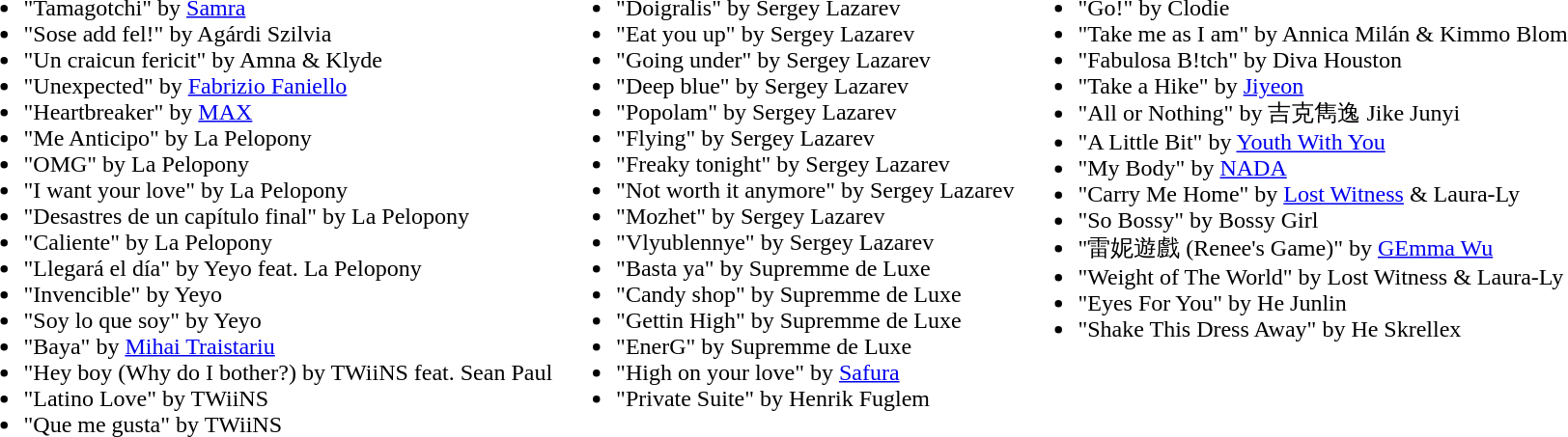<table>
<tr>
<td valign=top><br><ul><li>"Tamagotchi" by <a href='#'>Samra</a></li><li>"Sose add fel!" by Agárdi Szilvia</li><li>"Un craicun fericit" by Amna & Klyde</li><li>"Unexpected" by <a href='#'>Fabrizio Faniello</a></li><li>"Heartbreaker" by <a href='#'>MAX</a></li><li>"Me Anticipo" by La Pelopony</li><li>"OMG" by La Pelopony</li><li>"I want your love" by La Pelopony</li><li>"Desastres de un capítulo final" by La Pelopony</li><li>"Caliente" by La Pelopony</li><li>"Llegará el día" by Yeyo feat. La Pelopony</li><li>"Invencible" by Yeyo</li><li>"Soy lo que soy" by Yeyo</li><li>"Baya" by <a href='#'>Mihai Traistariu</a></li><li>"Hey boy (Why do I bother?) by TWiiNS feat. Sean Paul</li><li>"Latino Love" by TWiiNS</li><li>"Que me gusta" by TWiiNS</li></ul></td>
<td valign=top><br><ul><li>"Doigralis" by Sergey Lazarev</li><li>"Eat you up" by Sergey Lazarev</li><li>"Going under" by Sergey Lazarev</li><li>"Deep blue" by Sergey Lazarev</li><li>"Popolam" by Sergey Lazarev</li><li>"Flying" by Sergey Lazarev</li><li>"Freaky tonight" by Sergey Lazarev</li><li>"Not worth it anymore" by Sergey Lazarev</li><li>"Mozhet" by Sergey Lazarev</li><li>"Vlyublennye" by Sergey Lazarev</li><li>"Basta ya" by Supremme de Luxe</li><li>"Candy shop" by Supremme de Luxe</li><li>"Gettin High" by Supremme de Luxe</li><li>"EnerG" by Supremme de Luxe</li><li>"High on your love" by <a href='#'>Safura</a></li><li>"Private Suite" by Henrik Fuglem</li></ul></td>
<td valign=top><br><ul><li>"Go!" by Clodie</li><li>"Take me as I am" by Annica Milán & Kimmo Blom</li><li>"Fabulosa B!tch" by Diva Houston</li><li>"Take a Hike" by <a href='#'>Jiyeon</a></li><li>"All or Nothing" by 吉克雋逸 Jike Junyi</li><li>"A Little Bit" by <a href='#'> Youth With You</a></li><li>"My Body" by <a href='#'>NADA</a></li><li>"Carry Me Home" by <a href='#'>Lost Witness</a> & Laura-Ly</li><li>"So Bossy" by Bossy Girl</li><li>"雷妮遊戲 (Renee's Game)" by <a href='#'> GEmma Wu</a></li><li>"Weight of The World" by Lost Witness & Laura-Ly</li><li>"Eyes For You" by He Junlin</li><li>"Shake This Dress Away" by He Skrellex</li></ul></td>
</tr>
</table>
